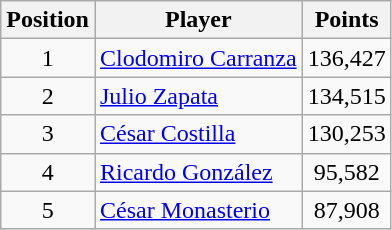<table class=wikitable>
<tr>
<th>Position</th>
<th>Player</th>
<th>Points</th>
</tr>
<tr>
<td align=center>1</td>
<td> <a href='#'>Clodomiro Carranza</a></td>
<td align=center>136,427</td>
</tr>
<tr>
<td align=center>2</td>
<td> <a href='#'>Julio Zapata</a></td>
<td align=center>134,515</td>
</tr>
<tr>
<td align=center>3</td>
<td> <a href='#'>César Costilla</a></td>
<td align=center>130,253</td>
</tr>
<tr>
<td align=center>4</td>
<td> <a href='#'>Ricardo González</a></td>
<td align=center>95,582</td>
</tr>
<tr>
<td align=center>5</td>
<td> <a href='#'>César Monasterio</a></td>
<td align=center>87,908</td>
</tr>
</table>
